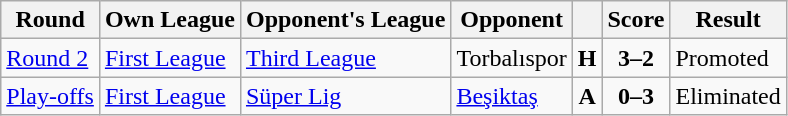<table class="wikitable" style="text-align: left;">
<tr>
<th>Round</th>
<th>Own League</th>
<th>Opponent's League</th>
<th>Opponent</th>
<th></th>
<th>Score</th>
<th>Result</th>
</tr>
<tr>
<td><a href='#'>Round 2</a></td>
<td><a href='#'>First League</a></td>
<td><a href='#'>Third League</a></td>
<td>Torbalıspor</td>
<td style="text-align:center;"><strong>H</strong></td>
<td style="text-align:center;"><strong>3–2</strong></td>
<td>Promoted</td>
</tr>
<tr>
<td><a href='#'>Play-offs</a></td>
<td><a href='#'>First League</a></td>
<td><a href='#'>Süper Lig</a></td>
<td><a href='#'>Beşiktaş</a></td>
<td style="text-align:center;"><strong>A</strong></td>
<td style="text-align:center;"><strong>0–3</strong></td>
<td>Eliminated</td>
</tr>
</table>
